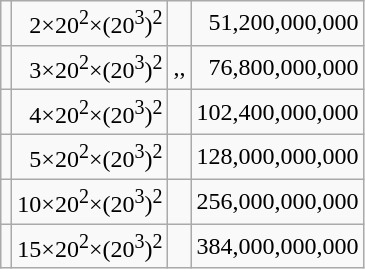<table class=wikitable style="text-align:right;">
<tr>
<td align=left></td>
<td>2×20<sup>2</sup>×(20<sup>3</sup>)<sup>2</sup></td>
<td></td>
<td>51,200,000,000</td>
</tr>
<tr>
<td align=left></td>
<td>3×20<sup>2</sup>×(20<sup>3</sup>)<sup>2</sup></td>
<td {{nobr>,,</td>
<td>76,800,000,000</td>
</tr>
<tr>
<td align=left></td>
<td>4×20<sup>2</sup>×(20<sup>3</sup>)<sup>2</sup></td>
<td></td>
<td>102,400,000,000</td>
</tr>
<tr>
<td align=left></td>
<td>5×20<sup>2</sup>×(20<sup>3</sup>)<sup>2</sup></td>
<td></td>
<td>128,000,000,000</td>
</tr>
<tr>
<td align=left></td>
<td>10×20<sup>2</sup>×(20<sup>3</sup>)<sup>2</sup></td>
<td></td>
<td>256,000,000,000</td>
</tr>
<tr>
<td align=left></td>
<td>15×20<sup>2</sup>×(20<sup>3</sup>)<sup>2</sup></td>
<td></td>
<td>384,000,000,000</td>
</tr>
</table>
